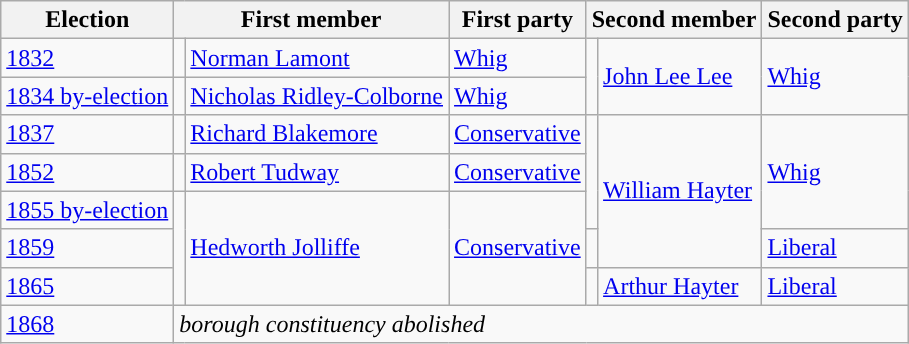<table class="wikitable">
<tr>
<th>Election</th>
<th colspan="2">First member</th>
<th>First party</th>
<th colspan="2">Second member</th>
<th>Second party</th>
</tr>
<tr>
<td><a href='#'>1832</a></td>
<td style="color:inherit;background-color: "></td>
<td><a href='#'>Norman Lamont</a></td>
<td><a href='#'>Whig</a></td>
<td rowspan="2" style="color:inherit;background-color: "></td>
<td rowspan="2"><a href='#'>John Lee Lee</a></td>
<td rowspan="2"><a href='#'>Whig</a></td>
</tr>
<tr>
<td><a href='#'>1834 by-election</a></td>
<td style="color:inherit;background-color: "></td>
<td><a href='#'>Nicholas Ridley-Colborne</a></td>
<td><a href='#'>Whig</a></td>
</tr>
<tr>
<td><a href='#'>1837</a></td>
<td style="color:inherit;background-color: "></td>
<td><a href='#'>Richard Blakemore</a></td>
<td><a href='#'>Conservative</a></td>
<td rowspan="3" style="color:inherit;background-color: "></td>
<td rowspan="4"><a href='#'>William Hayter</a></td>
<td rowspan="3"><a href='#'>Whig</a></td>
</tr>
<tr>
<td><a href='#'>1852</a></td>
<td style="color:inherit;background-color: "></td>
<td><a href='#'>Robert Tudway</a></td>
<td><a href='#'>Conservative</a></td>
</tr>
<tr>
<td><a href='#'>1855 by-election</a></td>
<td rowspan="3" style="color:inherit;background-color: "></td>
<td rowspan="3"><a href='#'>Hedworth Jolliffe</a></td>
<td rowspan="3"><a href='#'>Conservative</a></td>
</tr>
<tr>
<td><a href='#'>1859</a></td>
<td style="color:inherit;background-color: "></td>
<td><a href='#'>Liberal</a></td>
</tr>
<tr>
<td><a href='#'>1865</a></td>
<td style="color:inherit;background-color: "></td>
<td><a href='#'>Arthur Hayter</a></td>
<td><a href='#'>Liberal</a></td>
</tr>
<tr>
<td><a href='#'>1868</a></td>
<td colspan="6"><em>borough constituency abolished</em></td>
</tr>
</table>
